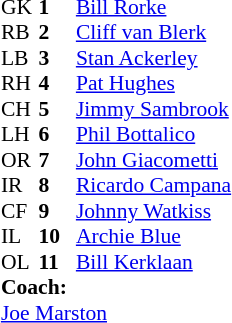<table cellspacing="0" cellpadding="0" style="font-size:90%;margin:auto">
<tr>
<th width=25></th>
<th width=25></th>
</tr>
<tr>
<td>GK</td>
<td><strong>1</strong></td>
<td> <a href='#'>Bill Rorke</a></td>
</tr>
<tr>
<td>RB</td>
<td><strong>2</strong></td>
<td> <a href='#'>Cliff van Blerk</a></td>
</tr>
<tr>
<td>LB</td>
<td><strong>3</strong></td>
<td> <a href='#'>Stan Ackerley</a></td>
</tr>
<tr>
<td>RH</td>
<td><strong>4</strong></td>
<td> <a href='#'>Pat Hughes</a></td>
</tr>
<tr>
<td>CH</td>
<td><strong>5</strong></td>
<td> <a href='#'>Jimmy Sambrook</a></td>
</tr>
<tr>
<td>LH</td>
<td><strong>6</strong></td>
<td> <a href='#'>Phil Bottalico</a></td>
</tr>
<tr>
<td>OR</td>
<td><strong>7</strong></td>
<td> <a href='#'>John Giacometti</a></td>
</tr>
<tr>
<td>IR</td>
<td><strong>8</strong></td>
<td> <a href='#'>Ricardo Campana</a></td>
<td></td>
</tr>
<tr>
<td>CF</td>
<td><strong>9</strong></td>
<td> <a href='#'>Johnny Watkiss</a></td>
</tr>
<tr>
<td>IL</td>
<td><strong>10</strong></td>
<td> <a href='#'>Archie Blue</a></td>
</tr>
<tr>
<td>OL</td>
<td><strong>11</strong></td>
<td> <a href='#'>Bill Kerklaan</a></td>
</tr>
<tr>
<td colspan=3><strong>Coach:</strong></td>
</tr>
<tr>
<td colspan=4> <a href='#'>Joe Marston</a></td>
</tr>
</table>
